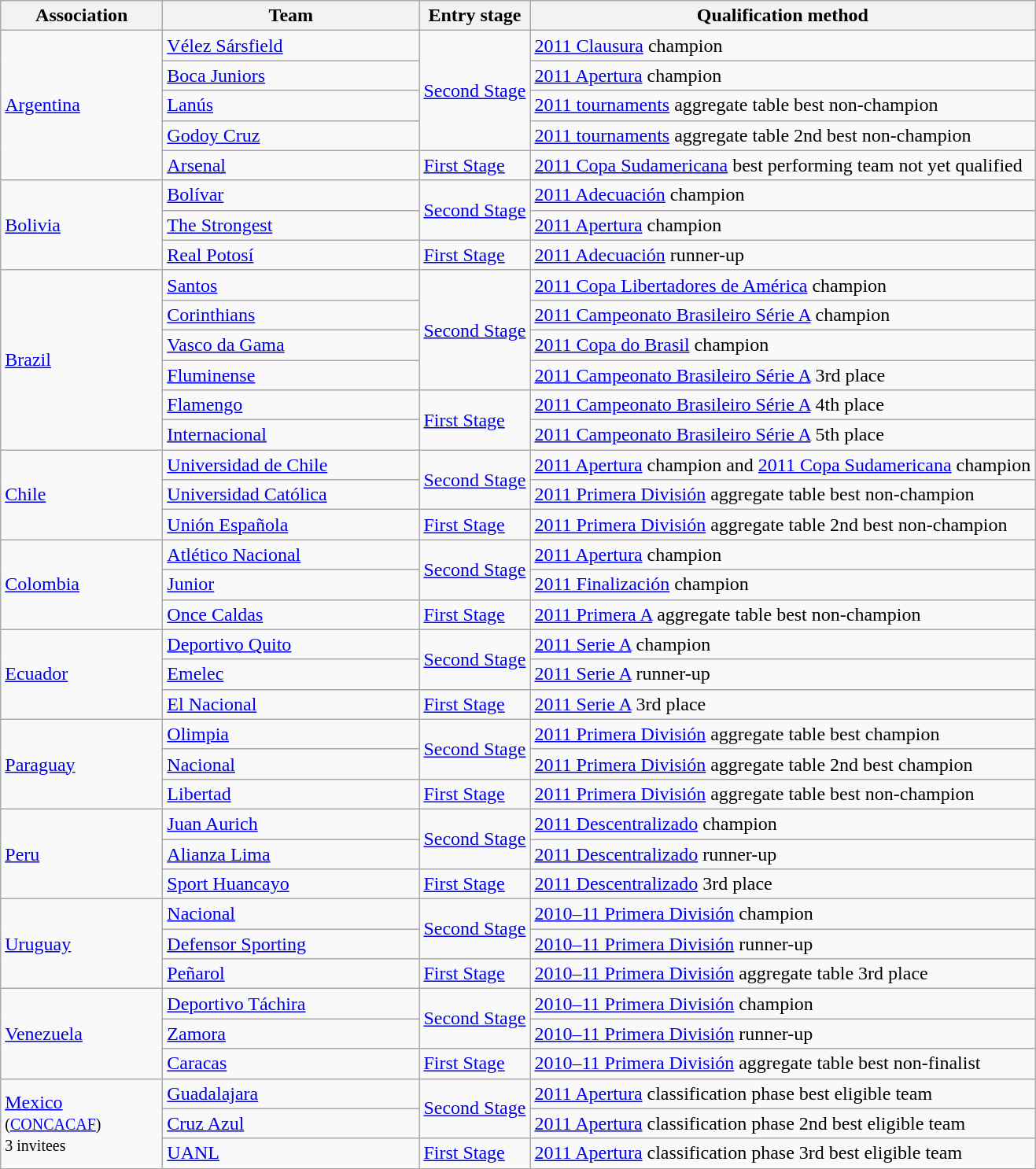<table class="wikitable">
<tr>
<th width=130>Association</th>
<th width=210>Team </th>
<th>Entry stage</th>
<th>Qualification method</th>
</tr>
<tr>
<td rowspan="5"> <a href='#'>Argentina</a><br></td>
<td><a href='#'>Vélez Sársfield</a> </td>
<td rowspan="4"><a href='#'>Second Stage</a></td>
<td><a href='#'>2011 Clausura</a> champion</td>
</tr>
<tr>
<td><a href='#'>Boca Juniors</a> </td>
<td><a href='#'>2011 Apertura</a> champion</td>
</tr>
<tr>
<td><a href='#'>Lanús</a> </td>
<td><a href='#'>2011 tournaments</a> aggregate table best non-champion</td>
</tr>
<tr>
<td><a href='#'>Godoy Cruz</a> </td>
<td><a href='#'>2011 tournaments</a> aggregate table 2nd best non-champion</td>
</tr>
<tr>
<td><a href='#'>Arsenal</a> </td>
<td><a href='#'>First Stage</a></td>
<td><a href='#'>2011 Copa Sudamericana</a> best performing team not yet qualified</td>
</tr>
<tr>
<td rowspan="3"> <a href='#'>Bolivia</a><br></td>
<td><a href='#'>Bolívar</a> </td>
<td rowspan="2"><a href='#'>Second Stage</a></td>
<td><a href='#'>2011 Adecuación</a> champion</td>
</tr>
<tr>
<td><a href='#'>The Strongest</a> </td>
<td><a href='#'>2011 Apertura</a> champion</td>
</tr>
<tr>
<td><a href='#'>Real Potosí</a> </td>
<td><a href='#'>First Stage</a></td>
<td><a href='#'>2011 Adecuación</a> runner-up</td>
</tr>
<tr>
<td rowspan="6"> <a href='#'>Brazil</a><br></td>
<td><a href='#'>Santos</a> </td>
<td rowspan="4"><a href='#'>Second Stage</a></td>
<td><a href='#'>2011 Copa Libertadores de América</a> champion</td>
</tr>
<tr>
<td><a href='#'>Corinthians</a> </td>
<td><a href='#'>2011 Campeonato Brasileiro Série A</a> champion</td>
</tr>
<tr>
<td><a href='#'>Vasco da Gama</a> </td>
<td><a href='#'>2011 Copa do Brasil</a> champion</td>
</tr>
<tr>
<td><a href='#'>Fluminense</a> </td>
<td><a href='#'>2011 Campeonato Brasileiro Série A</a> 3rd place</td>
</tr>
<tr>
<td><a href='#'>Flamengo</a> </td>
<td rowspan="2"><a href='#'>First Stage</a></td>
<td><a href='#'>2011 Campeonato Brasileiro Série A</a> 4th place</td>
</tr>
<tr>
<td><a href='#'>Internacional</a> </td>
<td><a href='#'>2011 Campeonato Brasileiro Série A</a> 5th place</td>
</tr>
<tr>
<td rowspan="3"> <a href='#'>Chile</a><br></td>
<td><a href='#'>Universidad de Chile</a> </td>
<td rowspan="2"><a href='#'>Second Stage</a></td>
<td><a href='#'>2011 Apertura</a> champion and <a href='#'>2011 Copa Sudamericana</a> champion</td>
</tr>
<tr>
<td><a href='#'>Universidad Católica</a> </td>
<td><a href='#'>2011 Primera División</a> aggregate table best non-champion</td>
</tr>
<tr>
<td><a href='#'>Unión Española</a> </td>
<td><a href='#'>First Stage</a></td>
<td><a href='#'>2011 Primera División</a> aggregate table 2nd best non-champion</td>
</tr>
<tr>
<td rowspan="3"> <a href='#'>Colombia</a><br></td>
<td><a href='#'>Atlético Nacional</a> </td>
<td rowspan="2"><a href='#'>Second Stage</a></td>
<td><a href='#'>2011 Apertura</a> champion</td>
</tr>
<tr>
<td><a href='#'>Junior</a> </td>
<td><a href='#'>2011 Finalización</a> champion</td>
</tr>
<tr>
<td><a href='#'>Once Caldas</a> </td>
<td><a href='#'>First Stage</a></td>
<td><a href='#'>2011 Primera A</a> aggregate table best non-champion</td>
</tr>
<tr>
<td rowspan="3"> <a href='#'>Ecuador</a><br></td>
<td><a href='#'>Deportivo Quito</a> </td>
<td rowspan="2"><a href='#'>Second Stage</a></td>
<td><a href='#'>2011 Serie A</a> champion</td>
</tr>
<tr>
<td><a href='#'>Emelec</a> </td>
<td><a href='#'>2011 Serie A</a> runner-up</td>
</tr>
<tr>
<td><a href='#'>El Nacional</a> </td>
<td><a href='#'>First Stage</a></td>
<td><a href='#'>2011 Serie A</a> 3rd place</td>
</tr>
<tr>
<td rowspan="3"> <a href='#'>Paraguay</a><br></td>
<td><a href='#'>Olimpia</a> </td>
<td rowspan="2"><a href='#'>Second Stage</a></td>
<td><a href='#'>2011 Primera División</a> aggregate table best champion</td>
</tr>
<tr>
<td><a href='#'>Nacional</a> </td>
<td><a href='#'>2011 Primera División</a> aggregate table 2nd best champion</td>
</tr>
<tr>
<td><a href='#'>Libertad</a> </td>
<td><a href='#'>First Stage</a></td>
<td><a href='#'>2011 Primera División</a> aggregate table best non-champion</td>
</tr>
<tr>
<td rowspan="3"> <a href='#'>Peru</a><br></td>
<td><a href='#'>Juan Aurich</a> </td>
<td rowspan="2"><a href='#'>Second Stage</a></td>
<td><a href='#'>2011 Descentralizado</a> champion</td>
</tr>
<tr>
<td><a href='#'>Alianza Lima</a> </td>
<td><a href='#'>2011 Descentralizado</a> runner-up</td>
</tr>
<tr>
<td><a href='#'>Sport Huancayo</a> </td>
<td><a href='#'>First Stage</a></td>
<td><a href='#'>2011 Descentralizado</a> 3rd place</td>
</tr>
<tr>
<td rowspan="3"> <a href='#'>Uruguay</a><br></td>
<td><a href='#'>Nacional</a> </td>
<td rowspan="2"><a href='#'>Second Stage</a></td>
<td><a href='#'>2010–11 Primera División</a> champion</td>
</tr>
<tr>
<td><a href='#'>Defensor Sporting</a> </td>
<td><a href='#'>2010–11 Primera División</a> runner-up</td>
</tr>
<tr>
<td><a href='#'>Peñarol</a> </td>
<td><a href='#'>First Stage</a></td>
<td><a href='#'>2010–11 Primera División</a> aggregate table 3rd place</td>
</tr>
<tr>
<td rowspan="3"> <a href='#'>Venezuela</a><br></td>
<td><a href='#'>Deportivo Táchira</a> </td>
<td rowspan="2"><a href='#'>Second Stage</a></td>
<td><a href='#'>2010–11 Primera División</a> champion</td>
</tr>
<tr>
<td><a href='#'>Zamora</a> </td>
<td><a href='#'>2010–11 Primera División</a> runner-up</td>
</tr>
<tr>
<td><a href='#'>Caracas</a> </td>
<td><a href='#'>First Stage</a></td>
<td><a href='#'>2010–11 Primera División</a> aggregate table best non-finalist</td>
</tr>
<tr>
<td rowspan="3"> <a href='#'>Mexico</a><br><small>(<a href='#'>CONCACAF</a>)<br>3 invitees</small></td>
<td><a href='#'>Guadalajara</a> </td>
<td rowspan="2"><a href='#'>Second Stage</a></td>
<td><a href='#'>2011 Apertura</a> classification phase best eligible team</td>
</tr>
<tr>
<td><a href='#'>Cruz Azul</a> </td>
<td><a href='#'>2011 Apertura</a> classification phase 2nd best eligible team</td>
</tr>
<tr>
<td><a href='#'>UANL</a> </td>
<td><a href='#'>First Stage</a></td>
<td><a href='#'>2011 Apertura</a> classification phase 3rd best eligible team</td>
</tr>
</table>
